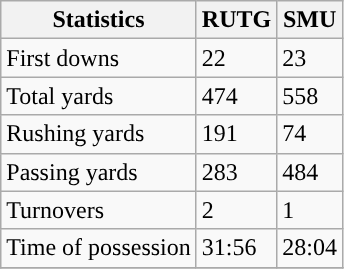<table class="wikitable">
<tr>
<th>Statistics</th>
<th>RUTG</th>
<th>SMU</th>
</tr>
<tr>
<td>First downs</td>
<td>22</td>
<td>23</td>
</tr>
<tr>
<td>Total yards</td>
<td>474</td>
<td>558</td>
</tr>
<tr>
<td>Rushing yards</td>
<td>191</td>
<td>74</td>
</tr>
<tr>
<td>Passing yards</td>
<td>283</td>
<td>484</td>
</tr>
<tr>
<td>Turnovers</td>
<td>2</td>
<td>1</td>
</tr>
<tr>
<td>Time of possession</td>
<td>31:56</td>
<td>28:04</td>
</tr>
<tr>
</tr>
</table>
